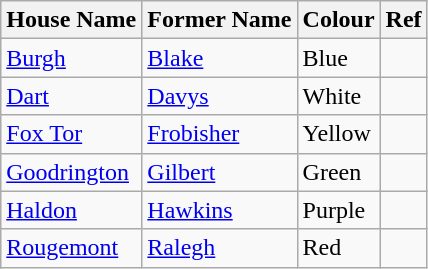<table class="wikitable">
<tr>
<th>House Name</th>
<th>Former Name</th>
<th>Colour</th>
<th>Ref</th>
</tr>
<tr>
<td><a href='#'>Burgh</a></td>
<td><a href='#'>Blake</a></td>
<td>Blue</td>
<td></td>
</tr>
<tr>
<td><a href='#'>Dart</a></td>
<td><a href='#'>Davys</a></td>
<td>White</td>
<td></td>
</tr>
<tr>
<td><a href='#'>Fox Tor</a></td>
<td><a href='#'>Frobisher</a></td>
<td>Yellow</td>
<td></td>
</tr>
<tr>
<td><a href='#'>Goodrington</a></td>
<td><a href='#'>Gilbert</a></td>
<td>Green</td>
<td></td>
</tr>
<tr>
<td><a href='#'>Haldon</a></td>
<td><a href='#'>Hawkins</a></td>
<td>Purple</td>
<td></td>
</tr>
<tr>
<td><a href='#'>Rougemont</a></td>
<td><a href='#'>Ralegh</a></td>
<td>Red</td>
<td></td>
</tr>
</table>
